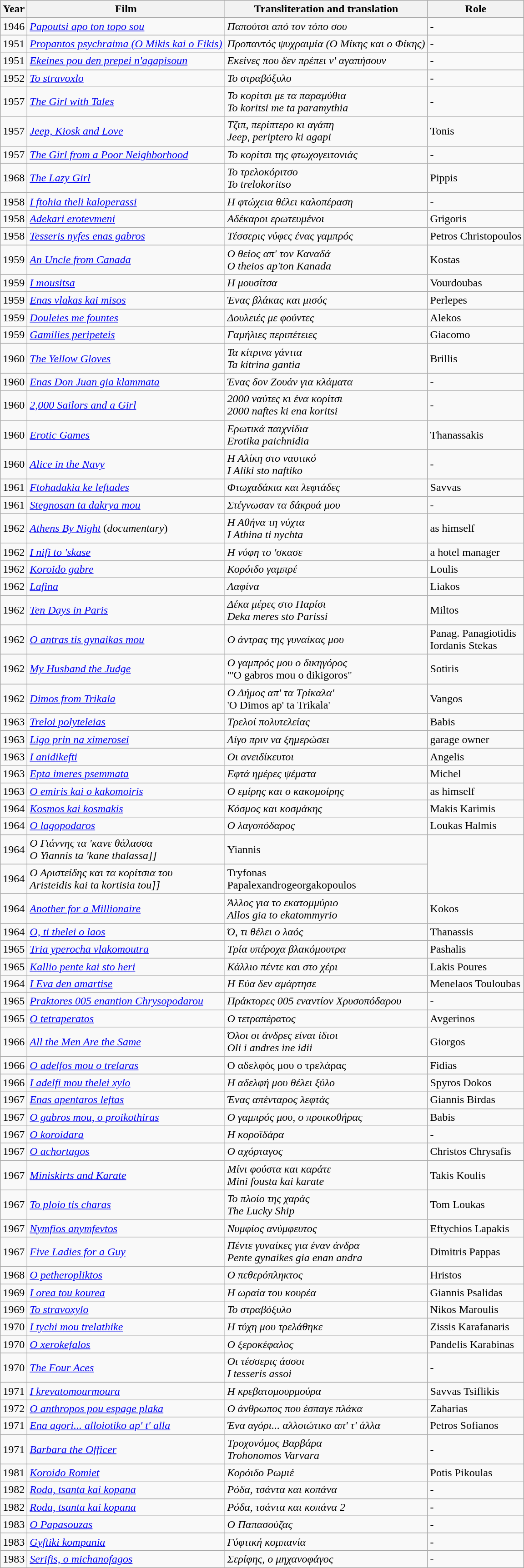<table class="wikitable">
<tr>
<th>Year</th>
<th>Film</th>
<th>Transliteration and translation</th>
<th>Role</th>
</tr>
<tr>
<td>1946</td>
<td><em><a href='#'>Papoutsi apo ton topo sou</a></em></td>
<td><em>Παπούτσι από τον τόπο σου</em></td>
<td>-</td>
</tr>
<tr>
<td>1951</td>
<td><em><a href='#'>Propantos psychraima (O Mikis kai o Fikis)</a></em></td>
<td><em>Προπαντός ψυχραιμία (Ο Μίκης και ο Φίκης)</em></td>
<td>-</td>
</tr>
<tr>
<td>1951</td>
<td><em><a href='#'>Ekeines pou den prepei n'agapisoun</a></em></td>
<td><em>Εκείνες που δεν πρέπει ν' αγαπήσουν</em></td>
<td>-</td>
</tr>
<tr>
<td>1952</td>
<td><em><a href='#'>To stravoxlo</a></em></td>
<td><em>Το στραβόξυλο</em></td>
<td>-</td>
</tr>
<tr>
<td>1957</td>
<td><em><a href='#'>The Girl with Tales</a></em></td>
<td><em>Το κορίτσι με τα παραμύθια</em><br><em>To koritsi me ta paramythia</em></td>
<td>-</td>
</tr>
<tr>
<td>1957</td>
<td><em><a href='#'>Jeep, Kiosk and Love</a></em></td>
<td><em>Τζιπ, περίπτερο κι αγάπη</em><br><em>Jeep, periptero ki agapi</em></td>
<td>Tonis</td>
</tr>
<tr>
<td>1957</td>
<td><em><a href='#'>The Girl from a Poor Neighborhood</a></em></td>
<td><em>Το κορίτσι της φτωχογειτονιάς</em></td>
<td>-</td>
</tr>
<tr>
<td>1968</td>
<td><em><a href='#'>The Lazy Girl</a></em></td>
<td><em>Το τρελοκόριτσο</em> <br><em>To trelokoritso</em></td>
<td>Pippis</td>
</tr>
<tr>
<td>1958</td>
<td><em><a href='#'>I ftohia theli kaloperassi</a></em></td>
<td><em>Η φτώχεια θέλει καλοπέραση</em></td>
<td>-</td>
</tr>
<tr>
<td>1958</td>
<td><em><a href='#'>Adekari erotevmeni</a></em></td>
<td><em>Αδέκαροι ερωτευμένοι</em></td>
<td>Grigoris</td>
</tr>
<tr>
<td>1958</td>
<td><em><a href='#'>Tesseris nyfes enas gabros</a></em></td>
<td><em>Τέσσερις νύφες ένας γαμπρός</em></td>
<td>Petros Christopoulos</td>
</tr>
<tr>
<td>1959</td>
<td><em><a href='#'>An Uncle from Canada</a></em></td>
<td><em>Ο θείος απ' τον Καναδά</em><br><em>O theios ap'ton Kanada</em></td>
<td>Kostas</td>
</tr>
<tr>
<td>1959</td>
<td><em><a href='#'>I mousitsa</a></em></td>
<td><em>Η μουσίτσα</em></td>
<td>Vourdoubas</td>
</tr>
<tr>
<td>1959</td>
<td><em><a href='#'>Enas vlakas kai misos</a></em></td>
<td><em>Ένας βλάκας και μισός</em></td>
<td>Perlepes</td>
</tr>
<tr>
<td>1959</td>
<td><em><a href='#'>Douleies me fountes</a></em></td>
<td><em>Δουλειές με φούντες</em></td>
<td>Alekos</td>
</tr>
<tr>
<td>1959</td>
<td><em><a href='#'>Gamilies peripeteis</a></em></td>
<td><em>Γαμήλιες περιπέτειες</em></td>
<td>Giacomo</td>
</tr>
<tr>
<td>1960</td>
<td><em><a href='#'>The Yellow Gloves</a></em></td>
<td><em>Τα κίτρινα γάντια</em><br><em>Ta kitrina gantia</em></td>
<td>Brillis</td>
</tr>
<tr>
<td>1960</td>
<td><em><a href='#'>Enas Don Juan gia klammata</a></em></td>
<td><em>Ένας δον Ζουάν για κλάματα</em></td>
<td>-</td>
</tr>
<tr>
<td>1960</td>
<td><em><a href='#'>2,000 Sailors and a Girl</a></em></td>
<td><em>2000 ναύτες κι ένα κορίτσι</em><br><em>2000 naftes ki ena koritsi</em></td>
<td>-</td>
</tr>
<tr>
<td>1960</td>
<td><em><a href='#'>Erotic Games</a></em></td>
<td><em>Ερωτικά παιχνίδια</em><br><em>Erotika paichnidia</em></td>
<td>Thanassakis</td>
</tr>
<tr>
<td>1960</td>
<td><em><a href='#'>Alice in the Navy</a></em></td>
<td><em>Η Αλίκη στο ναυτικό</em><br><em>I Aliki sto naftiko</em></td>
<td>-</td>
</tr>
<tr>
<td>1961</td>
<td><em><a href='#'>Ftohadakia ke leftades</a></em></td>
<td><em>Φτωχαδάκια και λεφτάδες</em></td>
<td>Savvas</td>
</tr>
<tr>
<td>1961</td>
<td><em><a href='#'>Stegnosan ta dakrya mou</a></em></td>
<td><em>Στέγνωσαν τα δάκρυά μου</em></td>
<td>-</td>
</tr>
<tr>
<td>1962</td>
<td><em><a href='#'>Athens By Night</a></em> (<em>documentary</em>)</td>
<td><em>Η Αθήνα τη νύχτα</em><br><em>I Athina ti nychta</em></td>
<td>as himself</td>
</tr>
<tr>
<td>1962</td>
<td><em><a href='#'>I nifi to 'skase</a></em></td>
<td><em>Η νύφη το 'σκασε</em></td>
<td>a hotel manager</td>
</tr>
<tr>
<td>1962</td>
<td><em><a href='#'>Koroido gabre</a></em></td>
<td><em>Κορόιδο γαμπρέ</em></td>
<td>Loulis</td>
</tr>
<tr>
<td>1962</td>
<td><em><a href='#'>Lafina</a></em></td>
<td><em>Λαφίνα</em></td>
<td>Liakos</td>
</tr>
<tr>
<td>1962</td>
<td><em><a href='#'>Ten Days in Paris</a></em></td>
<td><em>Δέκα μέρες στο Παρίσι</em><br><em>Deka meres sto Parissi</em></td>
<td>Miltos</td>
</tr>
<tr>
<td>1962</td>
<td><em><a href='#'>O antras tis gynaikas mou</a></em></td>
<td><em>Ο άντρας της γυναίκας μου</em></td>
<td>Panag. Panagiotidis<br>Iordanis Stekas</td>
</tr>
<tr>
<td>1962</td>
<td><em><a href='#'>My Husband the Judge</a></em></td>
<td><em>Ο γαμπρός μου ο δικηγόρος</em><br>"'O gabros mou o dikigoros"</td>
<td>Sotiris</td>
</tr>
<tr>
<td>1962</td>
<td><em><a href='#'>Dimos from Trikala</a></em></td>
<td><em>Ο Δήμος απ' τα Τρίκαλα' </em><br>'O Dimos ap' ta Trikala'</td>
<td>Vangos</td>
</tr>
<tr>
<td>1963</td>
<td><em><a href='#'>Treloi polyteleias</a></em></td>
<td><em>Τρελοί πολυτελείας</em></td>
<td>Babis</td>
</tr>
<tr>
<td>1963</td>
<td><em><a href='#'>Ligo prin na ximerosei</a></em></td>
<td><em>Λίγο πριν να ξημερώσει</em></td>
<td>garage owner</td>
</tr>
<tr>
<td>1963</td>
<td><em><a href='#'>I anidikefti</a></em></td>
<td><em>Οι ανειδίκευτοι</em></td>
<td>Angelis</td>
</tr>
<tr>
<td>1963</td>
<td><em><a href='#'>Epta imeres psemmata</a></em></td>
<td><em>Εφτά ημέρες ψέματα</em></td>
<td>Michel</td>
</tr>
<tr>
<td>1963</td>
<td><em><a href='#'>O emiris kai o kakomoiris</a></em></td>
<td><em>Ο εμίρης και ο κακομοίρης</em></td>
<td>as himself</td>
</tr>
<tr>
<td>1964</td>
<td><em><a href='#'>Kosmos kai kosmakis</a></em></td>
<td><em>Κόσμος και κοσμάκης</em></td>
<td>Makis Karimis</td>
</tr>
<tr>
<td>1964</td>
<td><em><a href='#'>O lagopodaros</a></em></td>
<td><em>Ο λαγοπόδαρος</em></td>
<td>Loukas Halmis</td>
</tr>
<tr>
<td>1964</td>
<td><em>Ο Γιάννης τα 'κανε θάλασσα</em><br><em>O Yiannis ta 'kane thalassa]]</em></td>
<td>Yiannis</td>
</tr>
<tr>
<td>1964</td>
<td><em>Ο Αριστείδης και τα κορίτσια του</em><br><em>Aristeidis kai ta kortisia tou]]</em></td>
<td>Tryfonas<br>Papalexandrogeorgakopoulos</td>
</tr>
<tr>
<td>1964</td>
<td><em><a href='#'>Another for a Millionaire</a></em></td>
<td><em>Άλλος για το εκατομμύριο</em><br><em>Allos gia to ekatommyrio</em></td>
<td>Kokos</td>
</tr>
<tr>
<td>1964</td>
<td><em><a href='#'>O, ti thelei o laos</a></em></td>
<td><em>Ό, τι θέλει ο λαός</em></td>
<td>Thanassis</td>
</tr>
<tr>
<td>1965</td>
<td><em><a href='#'>Tria yperocha vlakomoutra</a></em></td>
<td><em>Τρία υπέροχα βλακόμουτρα</em></td>
<td>Pashalis</td>
</tr>
<tr>
<td>1965</td>
<td><em><a href='#'>Kallio pente kai sto heri</a></em></td>
<td><em>Κάλλιο πέντε και στο χέρι</em></td>
<td>Lakis Poures</td>
</tr>
<tr>
<td>1964</td>
<td><em><a href='#'>I Eva den amartise</a></em></td>
<td><em>Η Εύα δεν αμάρτησε</em></td>
<td>Menelaos Touloubas</td>
</tr>
<tr>
<td>1965</td>
<td><em><a href='#'>Praktores 005 enantion Chrysopodarou</a></em></td>
<td><em>Πράκτορες 005 εναντίον Χρυσοπόδαρου</em></td>
<td>-</td>
</tr>
<tr>
<td>1965</td>
<td><em><a href='#'>O tetraperatos</a></em></td>
<td><em>Ο τετραπέρατος</em></td>
<td>Avgerinos</td>
</tr>
<tr>
<td>1966</td>
<td><em><a href='#'>All the Men Are the Same</a></em></td>
<td><em>Όλοι οι άνδρες είναι ίδιοι</em><br><em>Oli i andres ine idii</em></td>
<td>Giorgos</td>
</tr>
<tr>
<td>1966</td>
<td><em><a href='#'>O adelfos mou o trelaras</a></em></td>
<td>Ο αδελφός μου ο τρελάρας</td>
<td>Fidias</td>
</tr>
<tr>
<td>1966</td>
<td><em><a href='#'>I adelfi mou thelei xylo</a></em></td>
<td><em>Η αδελφή μου θέλει ξύλο</em></td>
<td>Spyros Dokos</td>
</tr>
<tr>
<td>1967</td>
<td><em><a href='#'>Enas apentaros leftas</a></em></td>
<td><em>Ένας απένταρος λεφτάς</em></td>
<td>Giannis Birdas</td>
</tr>
<tr>
<td>1967</td>
<td><em><a href='#'>O gabros mou, o proikothiras</a></em></td>
<td><em>Ο γαμπρός μου, ο προικοθήρας</em></td>
<td>Babis</td>
</tr>
<tr>
<td>1967</td>
<td><em><a href='#'>O koroidara</a></em></td>
<td><em>Η κοροϊδάρα</em></td>
<td>-</td>
</tr>
<tr>
<td>1967</td>
<td><em><a href='#'>O achortagos</a></em></td>
<td><em>Ο αχόρταγος</em></td>
<td>Christos Chrysafis</td>
</tr>
<tr>
<td>1967</td>
<td><em><a href='#'>Miniskirts and Karate</a></em></td>
<td><em>Μίνι φούστα και καράτε</em><br><em>Mini fousta kai karate</em></td>
<td>Takis Koulis</td>
</tr>
<tr>
<td>1967</td>
<td><em><a href='#'>To ploio tis charas</a></em></td>
<td><em>Το πλοίο της χαράς</em><br><em>The Lucky Ship</em></td>
<td>Tom Loukas</td>
</tr>
<tr>
<td>1967</td>
<td><em><a href='#'>Nymfios anymfevtos</a></em></td>
<td><em>Νυμφίος ανύμφευτος</em></td>
<td>Eftychios Lapakis</td>
</tr>
<tr>
<td>1967</td>
<td><em><a href='#'>Five Ladies for a Guy</a></em></td>
<td><em>Πέντε γυναίκες για έναν άνδρα</em><br><em>Pente gynaikes gia enan andra</em></td>
<td>Dimitris Pappas</td>
</tr>
<tr>
<td>1968</td>
<td><em><a href='#'>O petheropliktos</a></em></td>
<td><em>Ο πεθερόπληκτος</em></td>
<td>Hristos</td>
</tr>
<tr>
<td>1969</td>
<td><em><a href='#'>I orea tou kourea</a></em></td>
<td><em>Η ωραία του κουρέα</em></td>
<td>Giannis Psalidas</td>
</tr>
<tr>
<td>1969</td>
<td><em><a href='#'>To stravoxylo</a></em></td>
<td><em>Το στραβόξυλο</em></td>
<td>Nikos Maroulis</td>
</tr>
<tr>
<td>1970</td>
<td><em><a href='#'>I tychi mou trelathike</a></em></td>
<td><em>Η τύχη μου τρελάθηκε</em></td>
<td>Zissis Karafanaris</td>
</tr>
<tr>
<td>1970</td>
<td><em><a href='#'>O xerokefalos</a></em></td>
<td><em>Ο ξεροκέφαλος</em></td>
<td>Pandelis Karabinas</td>
</tr>
<tr>
<td>1970</td>
<td><em><a href='#'>The Four Aces</a></em></td>
<td><em>Οι τέσσερις άσσοι</em><br><em>I tesseris assoi</em></td>
<td>-</td>
</tr>
<tr>
<td>1971</td>
<td><em><a href='#'>I krevatomourmoura</a></em></td>
<td><em>Η κρεβατομουρμούρα</em></td>
<td>Savvas Tsiflikis</td>
</tr>
<tr>
<td>1972</td>
<td><em><a href='#'>O anthropos pou espage plaka</a></em></td>
<td><em>Ο άνθρωπος που έσπαγε πλάκα</em></td>
<td>Zaharias</td>
</tr>
<tr>
<td>1971</td>
<td><em><a href='#'>Ena agori... alloiotiko ap' t' alla</a></em></td>
<td><em>Ένα αγόρι... αλλοιώτικο απ' τ' άλλα</em></td>
<td>Petros Sofianos</td>
</tr>
<tr>
<td>1971</td>
<td><em><a href='#'>Barbara the Officer</a></em></td>
<td><em>Τροχονόμος Βαρβάρα</em><br><em>Trohonomos Varvara</em></td>
<td>-</td>
</tr>
<tr>
<td>1981</td>
<td><em><a href='#'>Koroido Romiet</a></em></td>
<td><em>Κορόιδο Ρωμιέ</em></td>
<td>Potis Pikoulas</td>
</tr>
<tr>
<td>1982</td>
<td><em><a href='#'>Roda, tsanta kai kopana</a></em></td>
<td><em>Ρόδα, τσάντα και κοπάνα</em></td>
<td>-</td>
</tr>
<tr>
<td>1982</td>
<td><em><a href='#'>Roda, tsanta kai kopana</a></em></td>
<td><em>Ρόδα, τσάντα και κοπάνα 2</em></td>
<td>-</td>
</tr>
<tr>
<td>1983</td>
<td><em><a href='#'>O Papasouzas</a></em></td>
<td><em>Ο Παπασούζας</em></td>
<td>-</td>
</tr>
<tr>
<td>1983</td>
<td><em><a href='#'>Gyftiki kompania</a></em></td>
<td><em>Γύφτική κομπανία</em></td>
<td>-</td>
</tr>
<tr>
<td>1983</td>
<td><em><a href='#'>Serifis, o michanofagos</a></em></td>
<td><em>Σερίφης, ο μηχανοφάγος</em></td>
<td>-</td>
</tr>
</table>
